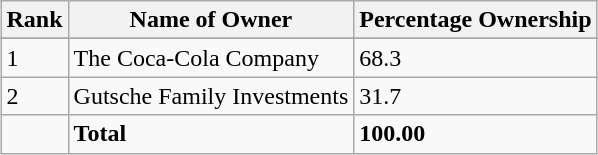<table class="wikitable sortable" style="margin-left:auto;margin-right:auto">
<tr>
<th style="width:2em;">Rank</th>
<th>Name of Owner</th>
<th>Percentage Ownership</th>
</tr>
<tr>
</tr>
<tr>
<td>1</td>
<td>The Coca-Cola Company</td>
<td>68.3</td>
</tr>
<tr>
<td>2</td>
<td>Gutsche Family Investments</td>
<td>31.7</td>
</tr>
<tr>
<td></td>
<td><strong>Total</strong></td>
<td><strong>100.00</strong></td>
</tr>
</table>
